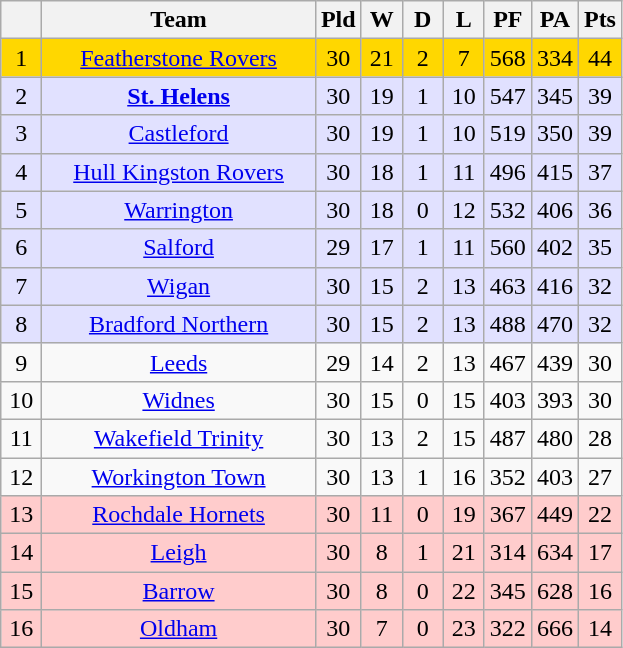<table class="wikitable" style="text-align:center;">
<tr>
<th style="width:20px;" abbr="Position"></th>
<th width=175>Team</th>
<th style="width:20px;" abbr="Played">Pld</th>
<th style="width:20px;" abbr="Won">W</th>
<th style="width:20px;" abbr="Drawn">D</th>
<th style="width:20px;" abbr="Lost">L</th>
<th style="width:20px;" abbr="”Points" For”>PF</th>
<th style="width:20px;" abbr="”Points" Against”>PA</th>
<th style="width:20px;" abbr="Points">Pts</th>
</tr>
<tr style="text-align:center; background:gold;">
<td>1</td>
<td><a href='#'>Featherstone Rovers</a></td>
<td>30</td>
<td>21</td>
<td>2</td>
<td>7</td>
<td>568</td>
<td>334</td>
<td>44</td>
</tr>
<tr style="text-align:center; background:#e1e1ff;">
<td>2</td>
<td><strong><a href='#'>St. Helens</a></strong></td>
<td>30</td>
<td>19</td>
<td>1</td>
<td>10</td>
<td>547</td>
<td>345</td>
<td>39</td>
</tr>
<tr style="text-align:center; background:#e1e1ff;">
<td>3</td>
<td><a href='#'>Castleford</a></td>
<td>30</td>
<td>19</td>
<td>1</td>
<td>10</td>
<td>519</td>
<td>350</td>
<td>39</td>
</tr>
<tr style="text-align:center; background:#e1e1ff;">
<td>4</td>
<td><a href='#'>Hull Kingston Rovers</a></td>
<td>30</td>
<td>18</td>
<td>1</td>
<td>11</td>
<td>496</td>
<td>415</td>
<td>37</td>
</tr>
<tr style="text-align:center; background:#e1e1ff;">
<td>5</td>
<td><a href='#'>Warrington</a></td>
<td>30</td>
<td>18</td>
<td>0</td>
<td>12</td>
<td>532</td>
<td>406</td>
<td>36</td>
</tr>
<tr style="text-align:center; background:#e1e1ff;">
<td>6</td>
<td><a href='#'>Salford</a></td>
<td>29</td>
<td>17</td>
<td>1</td>
<td>11</td>
<td>560</td>
<td>402</td>
<td>35</td>
</tr>
<tr style="text-align:center; background:#e1e1ff;">
<td>7</td>
<td><a href='#'>Wigan</a></td>
<td>30</td>
<td>15</td>
<td>2</td>
<td>13</td>
<td>463</td>
<td>416</td>
<td>32</td>
</tr>
<tr style="text-align:center; background:#e1e1ff;">
<td>8</td>
<td><a href='#'>Bradford Northern</a></td>
<td>30</td>
<td>15</td>
<td>2</td>
<td>13</td>
<td>488</td>
<td>470</td>
<td>32</td>
</tr>
<tr style="text-align:center;">
<td>9</td>
<td><a href='#'>Leeds</a></td>
<td>29</td>
<td>14</td>
<td>2</td>
<td>13</td>
<td>467</td>
<td>439</td>
<td>30</td>
</tr>
<tr style="text-align:center;">
<td>10</td>
<td><a href='#'>Widnes</a></td>
<td>30</td>
<td>15</td>
<td>0</td>
<td>15</td>
<td>403</td>
<td>393</td>
<td>30</td>
</tr>
<tr style="text-align:center;">
<td>11</td>
<td><a href='#'>Wakefield Trinity</a></td>
<td>30</td>
<td>13</td>
<td>2</td>
<td>15</td>
<td>487</td>
<td>480</td>
<td>28</td>
</tr>
<tr style="text-align:center;">
<td>12</td>
<td><a href='#'>Workington Town</a></td>
<td>30</td>
<td>13</td>
<td>1</td>
<td>16</td>
<td>352</td>
<td>403</td>
<td>27</td>
</tr>
<tr style="text-align:center; background:#fcc;">
<td>13</td>
<td><a href='#'>Rochdale Hornets</a></td>
<td>30</td>
<td>11</td>
<td>0</td>
<td>19</td>
<td>367</td>
<td>449</td>
<td>22</td>
</tr>
<tr style="text-align:center; background:#fcc;">
<td>14</td>
<td><a href='#'>Leigh</a></td>
<td>30</td>
<td>8</td>
<td>1</td>
<td>21</td>
<td>314</td>
<td>634</td>
<td>17</td>
</tr>
<tr style="text-align:center; background:#fcc">
<td>15</td>
<td><a href='#'>Barrow</a></td>
<td>30</td>
<td>8</td>
<td>0</td>
<td>22</td>
<td>345</td>
<td>628</td>
<td>16</td>
</tr>
<tr style="text-align:center; background:#fcc;">
<td>16</td>
<td><a href='#'>Oldham</a></td>
<td>30</td>
<td>7</td>
<td>0</td>
<td>23</td>
<td>322</td>
<td>666</td>
<td>14</td>
</tr>
</table>
